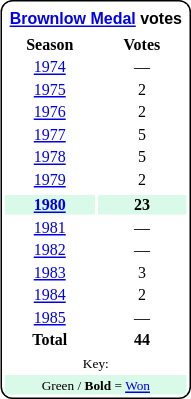<table style="margin-right:4px; margin-top:8px; float:right; border:1px #000 solid; border-radius:8px; background:#fff; font-family:Verdana; font-size:8pt; text-align:center;">
<tr style="background:#fff;">
<td colspan="2;" style="padding:3px; margin-bottom:-3px; margin-top:2px; font-family:Arial; "><strong><a href='#'>Brownlow Medal</a> votes</strong></td>
</tr>
<tr>
<th style="width:50%;">Season</th>
<th style="width:50%;">Votes</th>
</tr>
<tr>
<td><a href='#'>1974</a></td>
<td>—</td>
</tr>
<tr>
<td><a href='#'>1975</a></td>
<td>2</td>
</tr>
<tr>
<td><a href='#'>1976</a></td>
<td>2</td>
</tr>
<tr>
<td><a href='#'>1977</a></td>
<td>5</td>
</tr>
<tr>
<td><a href='#'>1978</a></td>
<td>5</td>
</tr>
<tr>
<td><a href='#'>1979</a></td>
<td>2</td>
</tr>
<tr>
</tr>
<tr style="background:#D9F9E9;">
<td><strong><a href='#'>1980</a></strong></td>
<td><strong>23</strong></td>
</tr>
<tr>
<td><a href='#'>1981</a></td>
<td>—</td>
</tr>
<tr>
<td><a href='#'>1982</a></td>
<td>—</td>
</tr>
<tr>
<td><a href='#'>1983</a></td>
<td>3</td>
</tr>
<tr>
<td><a href='#'>1984</a></td>
<td>2</td>
</tr>
<tr>
<td><a href='#'>1985</a></td>
<td>—</td>
</tr>
<tr>
<td><strong>Total</strong></td>
<td><strong>44</strong></td>
</tr>
<tr>
<td colspan=2><small>Key:</small></td>
</tr>
<tr style="background:#d9f9e9; border:1px solid #aaa; width:2em;">
<td colspan=2><small>Green / <strong>Bold</strong> = <a href='#'>Won</a></small></td>
</tr>
</table>
